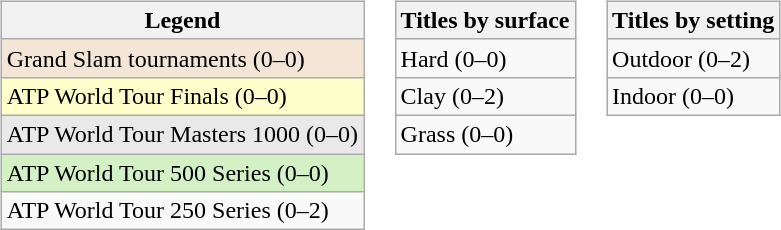<table>
<tr valign="top">
<td><br><table class="wikitable">
<tr>
<th>Legend</th>
</tr>
<tr style="background:#f3e6d7;">
<td>Grand Slam tournaments (0–0)</td>
</tr>
<tr style="background:#ffffcc;">
<td>ATP World Tour Finals (0–0)</td>
</tr>
<tr style="background:#e9e9e9;">
<td>ATP World Tour Masters 1000 (0–0)</td>
</tr>
<tr style="background:#d4f1c5;">
<td>ATP World Tour 500 Series (0–0)</td>
</tr>
<tr>
<td>ATP World Tour 250 Series (0–2)</td>
</tr>
</table>
</td>
<td><br><table class="wikitable">
<tr>
<th>Titles by surface</th>
</tr>
<tr>
<td>Hard (0–0)</td>
</tr>
<tr>
<td>Clay (0–2)</td>
</tr>
<tr>
<td>Grass (0–0)</td>
</tr>
</table>
</td>
<td><br><table class="wikitable">
<tr>
<th>Titles by setting</th>
</tr>
<tr>
<td>Outdoor (0–2)</td>
</tr>
<tr>
<td>Indoor (0–0)</td>
</tr>
</table>
</td>
</tr>
</table>
